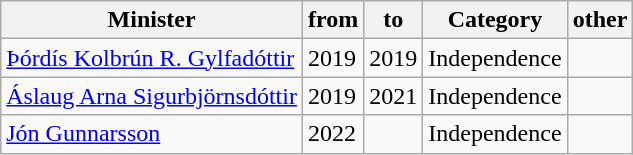<table class="wikitable">
<tr>
<th>Minister</th>
<th>from</th>
<th>to</th>
<th>Category</th>
<th>other</th>
</tr>
<tr>
<td><a href='#'>Þórdís Kolbrún R. Gylfadóttir</a></td>
<td>2019</td>
<td>2019</td>
<td>Independence</td>
<td></td>
</tr>
<tr>
<td><a href='#'>Áslaug Arna Sigurbjörnsdóttir</a></td>
<td>2019</td>
<td>2021</td>
<td>Independence</td>
<td></td>
</tr>
<tr>
<td><a href='#'>Jón Gunnarsson</a></td>
<td>2022</td>
<td></td>
<td>Independence</td>
<td></td>
</tr>
</table>
